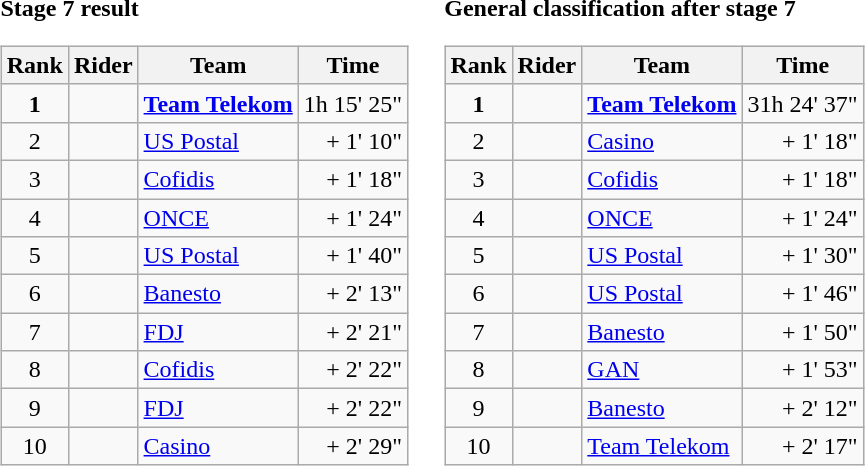<table>
<tr>
<td><strong>Stage 7 result</strong><br><table class="wikitable">
<tr>
<th scope="col">Rank</th>
<th scope="col">Rider</th>
<th scope="col">Team</th>
<th scope="col">Time</th>
</tr>
<tr>
<td style="text-align:center;"><strong>1</strong></td>
<td><strong></strong></td>
<td><strong><a href='#'>Team Telekom</a></strong></td>
<td style="text-align:right;">1h 15' 25"</td>
</tr>
<tr>
<td style="text-align:center;">2</td>
<td></td>
<td><a href='#'>US Postal</a></td>
<td style="text-align:right;">+ 1' 10"</td>
</tr>
<tr>
<td style="text-align:center;">3</td>
<td></td>
<td><a href='#'>Cofidis</a></td>
<td style="text-align:right;">+ 1' 18"</td>
</tr>
<tr>
<td style="text-align:center;">4</td>
<td></td>
<td><a href='#'>ONCE</a></td>
<td style="text-align:right;">+ 1' 24"</td>
</tr>
<tr>
<td style="text-align:center;">5</td>
<td></td>
<td><a href='#'>US Postal</a></td>
<td style="text-align:right;">+ 1' 40"</td>
</tr>
<tr>
<td style="text-align:center;">6</td>
<td></td>
<td><a href='#'>Banesto</a></td>
<td style="text-align:right;">+ 2' 13"</td>
</tr>
<tr>
<td style="text-align:center;">7</td>
<td></td>
<td><a href='#'>FDJ</a></td>
<td style="text-align:right;">+ 2' 21"</td>
</tr>
<tr>
<td style="text-align:center;">8</td>
<td></td>
<td><a href='#'>Cofidis</a></td>
<td style="text-align:right;">+ 2' 22"</td>
</tr>
<tr>
<td style="text-align:center;">9</td>
<td></td>
<td><a href='#'>FDJ</a></td>
<td style="text-align:right;">+ 2' 22"</td>
</tr>
<tr>
<td style="text-align:center;">10</td>
<td></td>
<td><a href='#'>Casino</a></td>
<td style="text-align:right;">+ 2' 29"</td>
</tr>
</table>
</td>
<td></td>
<td><strong>General classification after stage 7</strong><br><table class="wikitable">
<tr>
<th scope="col">Rank</th>
<th scope="col">Rider</th>
<th scope="col">Team</th>
<th scope="col">Time</th>
</tr>
<tr>
<td style="text-align:center;"><strong>1</strong></td>
<td><strong></strong> </td>
<td><strong><a href='#'>Team Telekom</a></strong></td>
<td style="text-align:right;">31h 24' 37"</td>
</tr>
<tr>
<td style="text-align:center;">2</td>
<td></td>
<td><a href='#'>Casino</a></td>
<td style="text-align:right;">+ 1' 18"</td>
</tr>
<tr>
<td style="text-align:center;">3</td>
<td></td>
<td><a href='#'>Cofidis</a></td>
<td style="text-align:right;">+ 1' 18"</td>
</tr>
<tr>
<td style="text-align:center;">4</td>
<td></td>
<td><a href='#'>ONCE</a></td>
<td style="text-align:right;">+ 1' 24"</td>
</tr>
<tr>
<td style="text-align:center;">5</td>
<td></td>
<td><a href='#'>US Postal</a></td>
<td style="text-align:right;">+ 1' 30"</td>
</tr>
<tr>
<td style="text-align:center;">6</td>
<td></td>
<td><a href='#'>US Postal</a></td>
<td style="text-align:right;">+ 1' 46"</td>
</tr>
<tr>
<td style="text-align:center;">7</td>
<td></td>
<td><a href='#'>Banesto</a></td>
<td style="text-align:right;">+ 1' 50"</td>
</tr>
<tr>
<td style="text-align:center;">8</td>
<td></td>
<td><a href='#'>GAN</a></td>
<td style="text-align:right;">+ 1' 53"</td>
</tr>
<tr>
<td style="text-align:center;">9</td>
<td></td>
<td><a href='#'>Banesto</a></td>
<td style="text-align:right;">+ 2' 12"</td>
</tr>
<tr>
<td style="text-align:center;">10</td>
<td></td>
<td><a href='#'>Team Telekom</a></td>
<td style="text-align:right;">+ 2' 17"</td>
</tr>
</table>
</td>
</tr>
</table>
